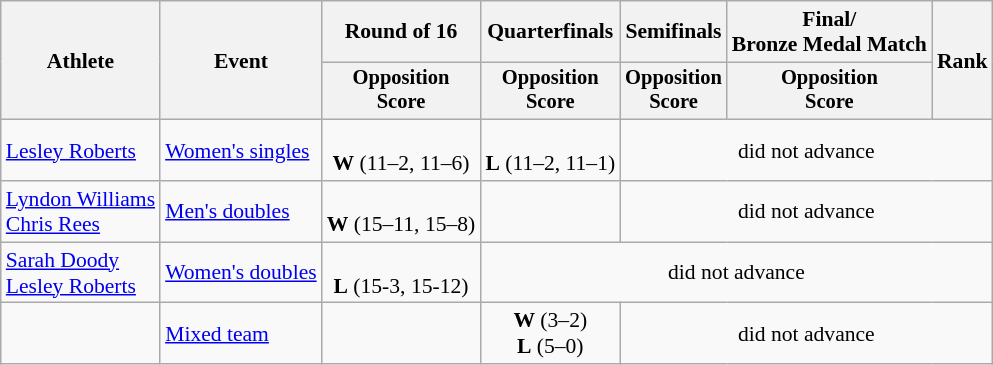<table class=wikitable style="font-size:90%">
<tr>
<th rowspan="2">Athlete</th>
<th rowspan="2">Event</th>
<th>Round of 16</th>
<th>Quarterfinals</th>
<th>Semifinals</th>
<th>Final/<br>Bronze Medal Match</th>
<th rowspan=2>Rank</th>
</tr>
<tr style="font-size:95%">
<th>Opposition<br>Score</th>
<th>Opposition<br>Score</th>
<th>Opposition<br>Score</th>
<th>Opposition<br>Score</th>
</tr>
<tr align=center>
<td align=left><a href='#'>Lesley Roberts</a></td>
<td align=left><a href='#'>Women's singles</a></td>
<td><br><strong>W</strong> (11–2, 11–6)</td>
<td><br><strong>L</strong> (11–2, 11–1)</td>
<td colspan=3>did not advance</td>
</tr>
<tr align=center>
<td align=left><a href='#'>Lyndon Williams</a><br><a href='#'>Chris Rees</a></td>
<td align=left><a href='#'>Men's doubles</a></td>
<td><br><strong>W</strong> (15–11, 15–8)</td>
<td></td>
<td colspan=3>did not advance</td>
</tr>
<tr align=center>
<td align=left><a href='#'>Sarah Doody</a><br><a href='#'>Lesley Roberts</a></td>
<td align=left><a href='#'>Women's doubles</a></td>
<td><br><strong>L</strong> (15-3, 15-12)</td>
<td colspan=4>did not advance</td>
</tr>
<tr align=center>
<td align=left></td>
<td align=left><a href='#'>Mixed team</a></td>
<td></td>
<td> <strong>W</strong> (3–2)<br> <strong>L</strong> (5–0)</td>
<td colspan=3>did not advance</td>
</tr>
</table>
